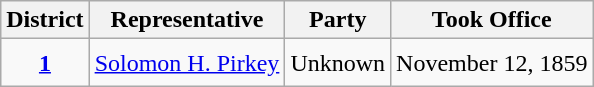<table class="wikitable" style="text-align:center">
<tr>
<th>District</th>
<th>Representative</th>
<th>Party</th>
<th>Took Office</th>
</tr>
<tr style="height:2em">
<td><a href='#'><strong>1</strong></a></td>
<td><a href='#'>Solomon H. Pirkey</a></td>
<td>Unknown</td>
<td>November 12, 1859</td>
</tr>
</table>
